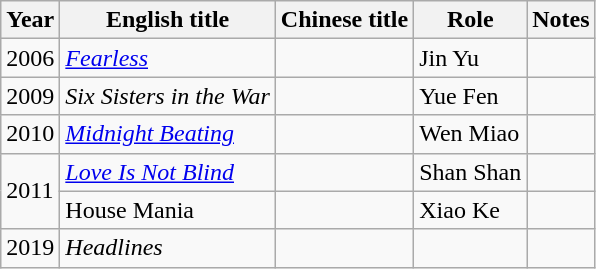<table class="wikitable">
<tr>
<th>Year</th>
<th>English title</th>
<th>Chinese title</th>
<th>Role</th>
<th>Notes</th>
</tr>
<tr>
<td>2006</td>
<td><em><a href='#'>Fearless</a></em></td>
<td></td>
<td>Jin Yu</td>
<td></td>
</tr>
<tr>
<td>2009</td>
<td><em>Six Sisters in the War</em></td>
<td></td>
<td>Yue Fen</td>
<td></td>
</tr>
<tr>
<td>2010</td>
<td><em><a href='#'>Midnight Beating</a></em></td>
<td></td>
<td>Wen Miao</td>
<td></td>
</tr>
<tr>
<td rowspan=2>2011</td>
<td><em><a href='#'>Love Is Not Blind</a></em></td>
<td></td>
<td>Shan Shan</td>
<td></td>
</tr>
<tr>
<td>House Mania</td>
<td></td>
<td>Xiao Ke</td>
<td></td>
</tr>
<tr>
<td>2019</td>
<td><em>Headlines</em></td>
<td></td>
<td></td>
<td></td>
</tr>
</table>
